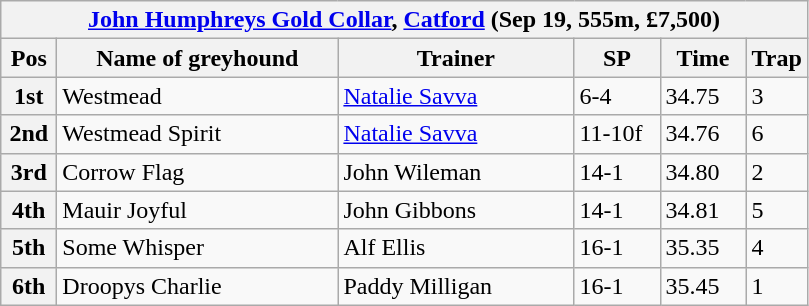<table class="wikitable">
<tr>
<th colspan="6"><a href='#'>John Humphreys Gold Collar</a>, <a href='#'>Catford</a> (Sep 19, 555m, £7,500)</th>
</tr>
<tr>
<th width=30>Pos</th>
<th width=180>Name of greyhound</th>
<th width=150>Trainer</th>
<th width=50>SP</th>
<th width=50>Time</th>
<th width=30>Trap</th>
</tr>
<tr>
<th>1st</th>
<td>Westmead </td>
<td><a href='#'>Natalie Savva</a></td>
<td>6-4</td>
<td>34.75</td>
<td>3</td>
</tr>
<tr>
<th>2nd</th>
<td>Westmead Spirit</td>
<td><a href='#'>Natalie Savva</a></td>
<td>11-10f</td>
<td>34.76</td>
<td>6</td>
</tr>
<tr>
<th>3rd</th>
<td>Corrow Flag</td>
<td>John Wileman</td>
<td>14-1</td>
<td>34.80</td>
<td>2</td>
</tr>
<tr>
<th>4th</th>
<td>Mauir Joyful</td>
<td>John Gibbons</td>
<td>14-1</td>
<td>34.81</td>
<td>5</td>
</tr>
<tr>
<th>5th</th>
<td>Some Whisper</td>
<td>Alf Ellis</td>
<td>16-1</td>
<td>35.35</td>
<td>4</td>
</tr>
<tr>
<th>6th</th>
<td>Droopys Charlie</td>
<td>Paddy Milligan</td>
<td>16-1</td>
<td>35.45</td>
<td>1</td>
</tr>
</table>
